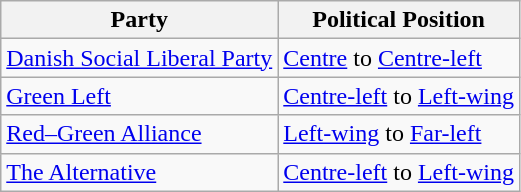<table class="wikitable mw-collapsible mw-collapsed">
<tr>
<th>Party</th>
<th>Political Position</th>
</tr>
<tr>
<td><a href='#'>Danish Social Liberal Party</a></td>
<td><a href='#'>Centre</a> to <a href='#'>Centre-left</a></td>
</tr>
<tr>
<td><a href='#'>Green Left</a></td>
<td><a href='#'>Centre-left</a> to <a href='#'>Left-wing</a></td>
</tr>
<tr>
<td><a href='#'>Red–Green Alliance</a></td>
<td><a href='#'>Left-wing</a> to <a href='#'>Far-left</a></td>
</tr>
<tr>
<td><a href='#'>The Alternative</a></td>
<td><a href='#'>Centre-left</a> to <a href='#'>Left-wing</a></td>
</tr>
</table>
